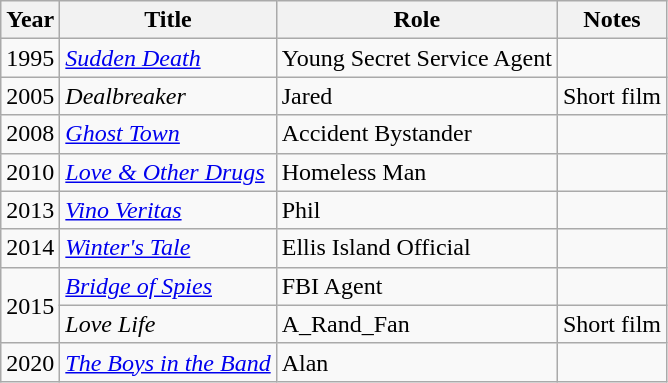<table class="wikitable">
<tr>
<th>Year</th>
<th>Title</th>
<th>Role</th>
<th>Notes</th>
</tr>
<tr>
<td>1995</td>
<td><em><a href='#'>Sudden Death</a></em></td>
<td>Young Secret Service Agent</td>
<td></td>
</tr>
<tr>
<td>2005</td>
<td><em>Dealbreaker</em></td>
<td>Jared</td>
<td>Short film</td>
</tr>
<tr>
<td>2008</td>
<td><em><a href='#'>Ghost Town</a></em></td>
<td>Accident Bystander</td>
<td></td>
</tr>
<tr>
<td>2010</td>
<td><em><a href='#'>Love & Other Drugs</a></em></td>
<td>Homeless Man</td>
<td></td>
</tr>
<tr>
<td>2013</td>
<td><em><a href='#'>Vino Veritas</a></em></td>
<td>Phil</td>
<td></td>
</tr>
<tr>
<td>2014</td>
<td><em><a href='#'>Winter's Tale</a></em></td>
<td>Ellis Island Official</td>
<td></td>
</tr>
<tr>
<td rowspan=2>2015</td>
<td><em><a href='#'>Bridge of Spies</a></em></td>
<td>FBI Agent</td>
<td></td>
</tr>
<tr>
<td><em>Love Life</em></td>
<td>A_Rand_Fan</td>
<td>Short film</td>
</tr>
<tr>
<td>2020</td>
<td><em><a href='#'>The Boys in the Band</a></em></td>
<td>Alan</td>
<td></td>
</tr>
</table>
